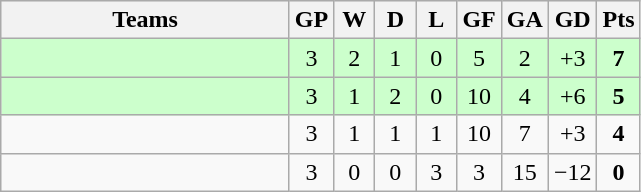<table class="wikitable">
<tr align=center bgcolor=#efefef>
<th width=185>Teams</th>
<th width=20>GP</th>
<th width=20>W</th>
<th width=20>D</th>
<th width=20>L</th>
<th width=20>GF</th>
<th width=20>GA</th>
<th width=20>GD</th>
<th width=20>Pts</th>
</tr>
<tr align=center style="background:#ccffcc;">
<td style="text-align:left;"></td>
<td>3</td>
<td>2</td>
<td>1</td>
<td>0</td>
<td>5</td>
<td>2</td>
<td>+3</td>
<td><strong>7</strong></td>
</tr>
<tr align=center style="background:#ccffcc;">
<td style="text-align:left;"></td>
<td>3</td>
<td>1</td>
<td>2</td>
<td>0</td>
<td>10</td>
<td>4</td>
<td>+6</td>
<td><strong>5</strong></td>
</tr>
<tr align=center>
<td style="text-align:left;"></td>
<td>3</td>
<td>1</td>
<td>1</td>
<td>1</td>
<td>10</td>
<td>7</td>
<td>+3</td>
<td><strong>4</strong></td>
</tr>
<tr align=center>
<td style="text-align:left;"></td>
<td>3</td>
<td>0</td>
<td>0</td>
<td>3</td>
<td>3</td>
<td>15</td>
<td>−12</td>
<td><strong>0</strong></td>
</tr>
</table>
